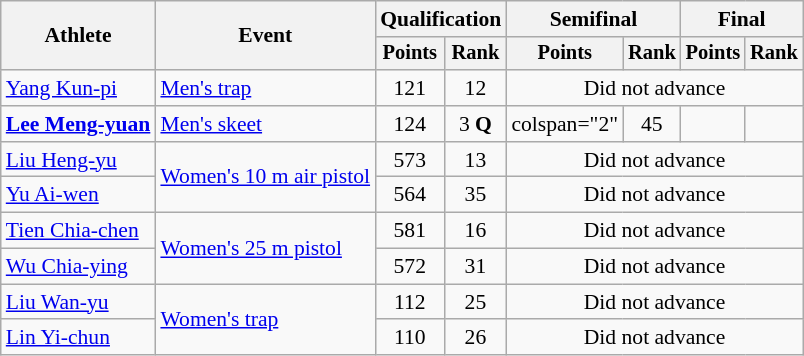<table class="wikitable" style="font-size:90%; text-align:center">
<tr>
<th rowspan="2">Athlete</th>
<th rowspan="2">Event</th>
<th colspan="2">Qualification</th>
<th colspan="2">Semifinal</th>
<th colspan="2">Final</th>
</tr>
<tr style="font-size:95%">
<th>Points</th>
<th>Rank</th>
<th>Points</th>
<th>Rank</th>
<th>Points</th>
<th>Rank</th>
</tr>
<tr>
<td align="left"><a href='#'>Yang Kun-pi</a></td>
<td align="left"><a href='#'>Men's trap</a></td>
<td>121</td>
<td>12</td>
<td colspan="4">Did not advance</td>
</tr>
<tr>
<td align="left"><strong><a href='#'>Lee Meng-yuan</a></strong></td>
<td align="left"><a href='#'>Men's skeet</a></td>
<td>124</td>
<td>3 <strong>Q</strong></td>
<td>colspan="2" </td>
<td>45</td>
<td></td>
</tr>
<tr>
<td align="left"><a href='#'>Liu Heng-yu</a></td>
<td align="left" rowspan="2"><a href='#'>Women's 10 m air pistol</a></td>
<td>573</td>
<td>13</td>
<td colspan="4">Did not advance</td>
</tr>
<tr>
<td align="left"><a href='#'>Yu Ai-wen</a></td>
<td>564</td>
<td>35</td>
<td colspan="4">Did not advance</td>
</tr>
<tr>
<td align="left"><a href='#'>Tien Chia-chen</a></td>
<td align="left" rowspan="2"><a href='#'>Women's 25 m pistol</a></td>
<td>581</td>
<td>16</td>
<td colspan="4">Did not advance</td>
</tr>
<tr>
<td align="left"><a href='#'>Wu Chia-ying</a></td>
<td>572</td>
<td>31</td>
<td colspan="4">Did not advance</td>
</tr>
<tr>
<td align="left"><a href='#'>Liu Wan-yu</a></td>
<td align="left" rowspan="2"><a href='#'>Women's trap</a></td>
<td>112</td>
<td>25</td>
<td colspan="4">Did not advance</td>
</tr>
<tr>
<td align="left"><a href='#'>Lin Yi-chun</a></td>
<td>110</td>
<td>26</td>
<td colspan="4">Did not advance</td>
</tr>
</table>
